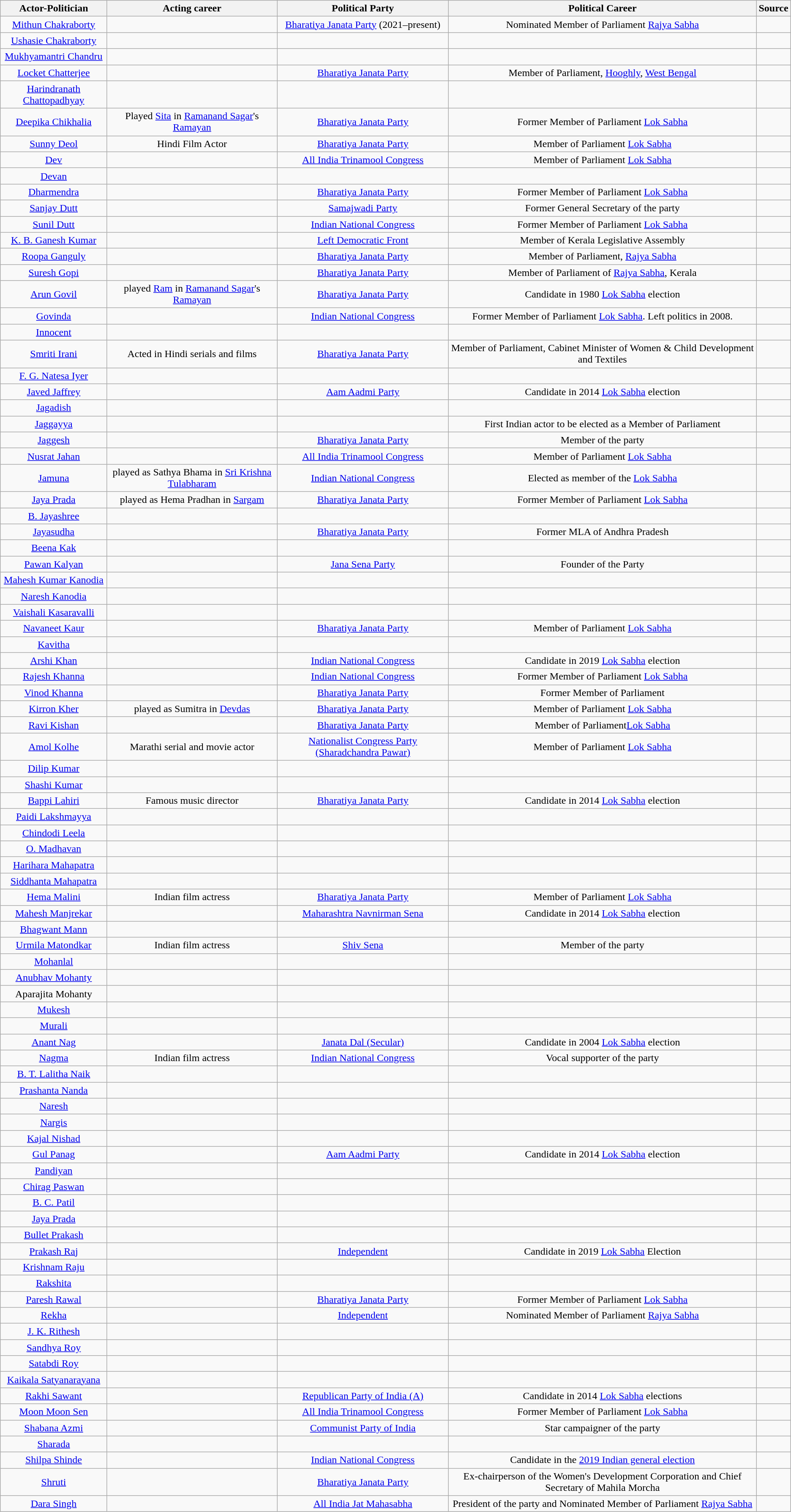<table class="wikitable sortable" style="text-align:center;">
<tr>
<th>Actor-Politician</th>
<th>Acting career</th>
<th>Political Party</th>
<th>Political Career</th>
<th>Source</th>
</tr>
<tr>
<td data-sort-value="Chakraborty,Mithun"><a href='#'>Mithun Chakraborty</a></td>
<td></td>
<td><a href='#'>Bharatiya Janata Party</a> (2021–present)</td>
<td>Nominated Member of Parliament <a href='#'>Rajya Sabha</a></td>
<td></td>
</tr>
<tr>
<td data-sort-value="Chakraborty,Ushasie"><a href='#'>Ushasie Chakraborty</a></td>
<td></td>
<td></td>
<td></td>
<td></td>
</tr>
<tr>
<td data-sort-value="Chandru,Mukhyamantri"><a href='#'>Mukhyamantri Chandru</a></td>
<td></td>
<td></td>
<td></td>
<td></td>
</tr>
<tr>
<td data-sort-value="Chatterjee,Locket"><a href='#'>Locket Chatterjee</a></td>
<td></td>
<td><a href='#'>Bharatiya Janata Party</a></td>
<td>Member of Parliament, <a href='#'>Hooghly</a>, <a href='#'>West Bengal</a></td>
<td></td>
</tr>
<tr>
<td data-sort-value="Chattopadhyay,Harindranath"><a href='#'>Harindranath Chattopadhyay</a></td>
<td></td>
<td></td>
<td></td>
<td></td>
</tr>
<tr>
<td data-sort-value="Chikhalia,Deepika"><a href='#'>Deepika Chikhalia</a></td>
<td>Played <a href='#'>Sita</a> in <a href='#'>Ramanand Sagar</a>'s <a href='#'>Ramayan</a></td>
<td><a href='#'>Bharatiya Janata Party</a></td>
<td>Former Member of Parliament <a href='#'>Lok Sabha</a></td>
<td></td>
</tr>
<tr>
<td data-sort-value="Deol,Sunny"><a href='#'>Sunny Deol</a></td>
<td>Hindi Film Actor</td>
<td><a href='#'>Bharatiya Janata Party</a></td>
<td>Member of Parliament <a href='#'>Lok Sabha</a></td>
<td></td>
</tr>
<tr>
<td data-sort-value="Dev"><a href='#'>Dev</a></td>
<td></td>
<td><a href='#'>All India Trinamool Congress</a></td>
<td>Member of Parliament <a href='#'>Lok Sabha</a></td>
<td></td>
</tr>
<tr>
<td data-sort-value="Devan"><a href='#'>Devan</a></td>
<td></td>
<td></td>
<td></td>
<td></td>
</tr>
<tr>
<td data-sort-value="Dharmendra"><a href='#'>Dharmendra</a></td>
<td></td>
<td><a href='#'>Bharatiya Janata Party</a></td>
<td>Former Member of Parliament <a href='#'>Lok Sabha</a></td>
<td></td>
</tr>
<tr>
<td data-sort-value="Dutt,Sanjay"><a href='#'>Sanjay Dutt</a></td>
<td></td>
<td><a href='#'>Samajwadi Party</a></td>
<td>Former General Secretary of the party</td>
<td></td>
</tr>
<tr>
<td data-sort-value="Dutt,Sunil"><a href='#'>Sunil Dutt</a></td>
<td></td>
<td><a href='#'>Indian National Congress</a></td>
<td>Former Member of Parliament <a href='#'>Lok Sabha</a></td>
<td></td>
</tr>
<tr>
<td data-sort-value="Ganesh Kumar, K B"><a href='#'>K. B. Ganesh Kumar</a></td>
<td></td>
<td><a href='#'>Left Democratic Front</a></td>
<td>Member of Kerala Legislative Assembly</td>
<td></td>
</tr>
<tr>
<td data-sort-value="Ganguly,Roopa"><a href='#'>Roopa Ganguly</a></td>
<td></td>
<td><a href='#'>Bharatiya Janata Party</a></td>
<td>Member of Parliament, <a href='#'>Rajya Sabha</a></td>
<td></td>
</tr>
<tr>
<td data-sort-value="Gopi,Suresh"><a href='#'>Suresh Gopi</a></td>
<td></td>
<td><a href='#'>Bharatiya Janata Party</a></td>
<td>Member of Parliament of <a href='#'>Rajya Sabha</a>, Kerala</td>
<td></td>
</tr>
<tr>
<td data-sort-value="Govil,Arun"><a href='#'>Arun Govil</a></td>
<td>played <a href='#'>Ram</a> in <a href='#'>Ramanand Sagar</a>'s <a href='#'>Ramayan</a></td>
<td><a href='#'>Bharatiya Janata Party</a></td>
<td>Candidate in 1980 <a href='#'>Lok Sabha</a> election</td>
<td></td>
</tr>
<tr>
<td data-sort-value="Govinda"><a href='#'>Govinda</a></td>
<td></td>
<td><a href='#'>Indian National Congress</a></td>
<td>Former Member of Parliament <a href='#'>Lok Sabha</a>. Left politics in 2008.</td>
<td></td>
</tr>
<tr>
<td data-sort-value="Innocent"><a href='#'>Innocent</a></td>
<td></td>
<td></td>
<td></td>
<td></td>
</tr>
<tr>
<td data-sort-value="Irani,Smriti"><a href='#'>Smriti Irani</a></td>
<td>Acted in Hindi serials and films</td>
<td><a href='#'>Bharatiya Janata Party</a></td>
<td>Member of Parliament, Cabinet Minister of Women & Child Development and Textiles</td>
<td></td>
</tr>
<tr>
<td data-sort-value="Iyer,F. G. Natesa"><a href='#'>F. G. Natesa Iyer</a></td>
<td></td>
<td></td>
<td></td>
<td></td>
</tr>
<tr>
<td data-sort-value="Jaffrey,Javed"><a href='#'>Javed Jaffrey</a></td>
<td></td>
<td><a href='#'>Aam Aadmi Party</a></td>
<td>Candidate in 2014 <a href='#'>Lok Sabha</a> election</td>
<td></td>
</tr>
<tr>
<td data-sort-value="Jagadish"><a href='#'>Jagadish</a></td>
<td></td>
<td></td>
<td></td>
<td></td>
</tr>
<tr>
<td data-sort-value="Jaggayya"><a href='#'>Jaggayya</a></td>
<td></td>
<td></td>
<td>First Indian actor to be elected as a Member of Parliament</td>
<td></td>
</tr>
<tr>
<td data-sort-value="Jaggesh"><a href='#'>Jaggesh</a></td>
<td></td>
<td><a href='#'>Bharatiya Janata Party</a></td>
<td>Member of the party</td>
<td></td>
</tr>
<tr>
<td data-sort-value="Jahan, Nusrat"><a href='#'>Nusrat Jahan</a></td>
<td></td>
<td><a href='#'>All India Trinamool Congress</a></td>
<td>Member of Parliament <a href='#'>Lok Sabha</a></td>
<td></td>
</tr>
<tr>
<td data-sort-value="Jamuna"><a href='#'>Jamuna</a></td>
<td>played as Sathya Bhama in <a href='#'>Sri Krishna Tulabharam</a></td>
<td><a href='#'>Indian National Congress</a></td>
<td>Elected as member of the <a href='#'>Lok Sabha</a></td>
<td></td>
</tr>
<tr>
<td data-sort-value="Jaya Prada "><a href='#'>Jaya Prada</a></td>
<td>played as Hema Pradhan in <a href='#'>Sargam</a></td>
<td><a href='#'>Bharatiya Janata Party</a></td>
<td>Former Member of Parliament <a href='#'>Lok Sabha</a></td>
<td></td>
</tr>
<tr>
<td data-sort-value="Jayashree,B."><a href='#'>B. Jayashree</a></td>
<td></td>
<td></td>
<td></td>
<td></td>
</tr>
<tr>
<td data-sort-value="Jayasudha"><a href='#'>Jayasudha</a></td>
<td></td>
<td><a href='#'>Bharatiya Janata Party</a></td>
<td>Former MLA of Andhra Pradesh</td>
<td></td>
</tr>
<tr>
<td data-sort-value="Kak,Beena"><a href='#'>Beena Kak</a></td>
<td></td>
<td></td>
<td></td>
<td></td>
</tr>
<tr>
<td data-sort-value="Kalyan,Pawan"><a href='#'>Pawan Kalyan</a></td>
<td></td>
<td><a href='#'>Jana Sena Party</a></td>
<td>Founder of the Party</td>
<td></td>
</tr>
<tr>
<td data-sort-value="Kanodia,Mahesh Kumar"><a href='#'>Mahesh Kumar Kanodia</a></td>
<td></td>
<td></td>
<td></td>
<td></td>
</tr>
<tr>
<td data-sort-value="Kanodia,Naresh"><a href='#'>Naresh Kanodia</a></td>
<td></td>
<td></td>
<td></td>
<td></td>
</tr>
<tr>
<td data-sort-value="Kasaravalli,Vaishali"><a href='#'>Vaishali Kasaravalli</a></td>
<td></td>
<td></td>
<td></td>
<td></td>
</tr>
<tr>
<td data-sort-value="Kaur,Navaneet"><a href='#'>Navaneet Kaur</a></td>
<td></td>
<td><a href='#'>Bharatiya Janata Party</a></td>
<td>Member of Parliament <a href='#'>Lok Sabha</a></td>
<td></td>
</tr>
<tr>
<td data-sort-value="Kavitha"><a href='#'>Kavitha</a></td>
<td></td>
<td></td>
<td></td>
<td></td>
</tr>
<tr>
<td data-sort-value="Khan,Arshi"><a href='#'>Arshi Khan</a></td>
<td></td>
<td><a href='#'>Indian National Congress</a></td>
<td>Candidate in 2019 <a href='#'>Lok Sabha</a> election</td>
<td></td>
</tr>
<tr>
<td data-sort-value="Khanna,Rajesh"><a href='#'>Rajesh Khanna</a></td>
<td></td>
<td><a href='#'>Indian National Congress</a></td>
<td>Former Member of Parliament <a href='#'>Lok Sabha</a></td>
<td></td>
</tr>
<tr>
<td data-sort-value="Khanna,Vinod"><a href='#'>Vinod Khanna</a></td>
<td></td>
<td><a href='#'>Bharatiya Janata Party</a></td>
<td>Former Member of Parliament</td>
<td></td>
</tr>
<tr>
<td data-sort-value="Kher,Kirron"><a href='#'>Kirron Kher</a></td>
<td>played as Sumitra in <a href='#'>Devdas</a></td>
<td><a href='#'>Bharatiya Janata Party</a></td>
<td>Member of Parliament <a href='#'>Lok Sabha</a></td>
<td></td>
</tr>
<tr>
<td data-sort-value="Kishan,Ravi"><a href='#'>Ravi Kishan</a></td>
<td></td>
<td><a href='#'>Bharatiya Janata Party</a></td>
<td>Member of Parliament<a href='#'>Lok Sabha</a></td>
<td></td>
</tr>
<tr>
<td data-sort-value="Kolhe,Amol"><a href='#'>Amol Kolhe</a></td>
<td>Marathi serial and movie actor</td>
<td><a href='#'>Nationalist Congress Party (Sharadchandra Pawar)</a></td>
<td>Member of Parliament <a href='#'>Lok Sabha</a></td>
<td></td>
</tr>
<tr>
<td data-sort-value="Kumar,Dilip"><a href='#'>Dilip Kumar</a></td>
<td></td>
<td></td>
<td></td>
<td></td>
</tr>
<tr>
<td data-sort-value="Kumar,Shashi"><a href='#'>Shashi Kumar</a></td>
<td></td>
<td></td>
<td></td>
<td></td>
</tr>
<tr>
<td data-sort-value="Lahiri, Bappi"><a href='#'>Bappi Lahiri</a></td>
<td>Famous music director</td>
<td><a href='#'>Bharatiya Janata Party</a></td>
<td>Candidate in 2014 <a href='#'>Lok Sabha</a> election</td>
<td></td>
</tr>
<tr>
<td data-sort-value="Lakshmayya,Paidi"><a href='#'>Paidi Lakshmayya</a></td>
<td></td>
<td></td>
<td></td>
<td></td>
</tr>
<tr>
<td data-sort-value="Leela,Chindodi"><a href='#'>Chindodi Leela</a></td>
<td></td>
<td></td>
<td></td>
<td></td>
</tr>
<tr>
<td data-sort-value="Madhavan,O."><a href='#'>O. Madhavan</a></td>
<td></td>
<td></td>
<td></td>
<td></td>
</tr>
<tr>
<td data-sort-value="Mahapatra,Harihara"><a href='#'>Harihara Mahapatra</a></td>
<td></td>
<td></td>
<td></td>
<td></td>
</tr>
<tr>
<td data-sort-value="Mahapatra,Siddhanta"><a href='#'>Siddhanta Mahapatra</a></td>
<td></td>
<td></td>
<td></td>
<td></td>
</tr>
<tr>
<td data-sort-value="Malini,Hema"><a href='#'>Hema Malini</a></td>
<td>Indian film actress</td>
<td><a href='#'>Bharatiya Janata Party</a></td>
<td>Member of Parliament <a href='#'>Lok Sabha</a></td>
<td></td>
</tr>
<tr>
<td data-sort-value="Manjrekar,Mahesh"><a href='#'>Mahesh Manjrekar</a></td>
<td></td>
<td><a href='#'>Maharashtra Navnirman Sena</a></td>
<td>Candidate in 2014 <a href='#'>Lok Sabha</a> election</td>
<td></td>
</tr>
<tr>
<td data-sort-value="Mann,Bhagwant"><a href='#'>Bhagwant Mann</a></td>
<td></td>
<td></td>
<td></td>
<td></td>
</tr>
<tr>
<td data-sort-value="Matondkar,Urmila"><a href='#'>Urmila Matondkar</a></td>
<td>Indian film actress</td>
<td><a href='#'>Shiv Sena</a></td>
<td>Member of the party</td>
<td></td>
</tr>
<tr>
<td data-sort-value="Mohanlal"><a href='#'>Mohanlal</a></td>
<td></td>
<td></td>
<td></td>
<td></td>
</tr>
<tr>
<td data-sort-value="Mohanty,Anubhav"><a href='#'>Anubhav Mohanty</a></td>
<td></td>
<td></td>
<td></td>
<td></td>
</tr>
<tr>
<td data-sort-value="Mohanty,Aparajita">Aparajita Mohanty</td>
<td></td>
<td></td>
<td></td>
<td></td>
</tr>
<tr>
<td data-sort-value="Mukesh"><a href='#'>Mukesh</a></td>
<td></td>
<td></td>
<td></td>
<td></td>
</tr>
<tr>
<td data-sort-value="Murali"><a href='#'>Murali</a></td>
<td></td>
<td></td>
<td></td>
<td></td>
</tr>
<tr>
<td data-sort-value="Nag,Anant"><a href='#'>Anant Nag</a></td>
<td></td>
<td><a href='#'>Janata Dal (Secular)</a></td>
<td>Candidate in 2004 <a href='#'>Lok Sabha</a> election</td>
<td></td>
</tr>
<tr>
<td data-sort-value="Nagma"><a href='#'>Nagma</a></td>
<td>Indian film actress</td>
<td><a href='#'>Indian National Congress</a></td>
<td>Vocal supporter of the party</td>
<td></td>
</tr>
<tr>
<td data-sort-value="Naik,B. T. Lalitha"><a href='#'>B. T. Lalitha Naik</a></td>
<td></td>
<td></td>
<td></td>
<td></td>
</tr>
<tr>
<td data-sort-value="Nanda,Prashanta"><a href='#'>Prashanta Nanda</a></td>
<td></td>
<td></td>
<td></td>
<td></td>
</tr>
<tr>
<td data-sort-value="Naresh"><a href='#'>Naresh</a></td>
<td></td>
<td></td>
<td></td>
<td></td>
</tr>
<tr>
<td data-sort-value="Nargis"><a href='#'>Nargis</a></td>
<td></td>
<td></td>
<td></td>
<td></td>
</tr>
<tr>
<td data-sort-value="Nishad,Kajal"><a href='#'>Kajal Nishad</a></td>
<td></td>
<td></td>
<td></td>
<td></td>
</tr>
<tr>
<td data-sort-value="Panag,Gul"><a href='#'>Gul Panag</a></td>
<td></td>
<td><a href='#'>Aam Aadmi Party</a></td>
<td>Candidate in 2014 <a href='#'>Lok Sabha</a> election</td>
<td></td>
</tr>
<tr>
<td data-sort-value="Pandiyan"><a href='#'>Pandiyan</a></td>
<td></td>
<td></td>
<td></td>
<td></td>
</tr>
<tr>
<td data-sort-value="Paswan,Chirag"><a href='#'>Chirag Paswan</a></td>
<td></td>
<td></td>
<td></td>
<td></td>
</tr>
<tr>
<td data-sort-value="Patil,B. C."><a href='#'>B. C. Patil</a></td>
<td></td>
<td></td>
<td></td>
<td></td>
</tr>
<tr>
<td data-sort-value="Prada,Jaya"><a href='#'>Jaya Prada</a></td>
<td></td>
<td></td>
<td></td>
<td></td>
</tr>
<tr>
<td data-sort-value="Prakash,Bullet"><a href='#'>Bullet Prakash</a></td>
<td></td>
<td></td>
<td></td>
<td></td>
</tr>
<tr>
<td data-sort-value="Raj,Prakash"><a href='#'>Prakash Raj</a></td>
<td></td>
<td><a href='#'>Independent</a></td>
<td>Candidate in 2019 <a href='#'>Lok Sabha</a> Election</td>
<td></td>
</tr>
<tr>
<td data-sort-value="Raju,Krishnam"><a href='#'>Krishnam Raju</a></td>
<td></td>
<td></td>
<td></td>
<td></td>
</tr>
<tr>
<td data-sort-value="Rakshita"><a href='#'>Rakshita</a></td>
<td></td>
<td></td>
<td></td>
<td></td>
</tr>
<tr>
<td data-sort-value="Rawal,Paresh"><a href='#'>Paresh Rawal</a></td>
<td></td>
<td><a href='#'>Bharatiya Janata Party</a></td>
<td>Former Member of Parliament <a href='#'>Lok Sabha</a></td>
<td></td>
</tr>
<tr>
<td data-sort-value="Rekha"><a href='#'>Rekha</a></td>
<td></td>
<td><a href='#'>Independent</a></td>
<td>Nominated Member of Parliament <a href='#'>Rajya Sabha</a></td>
<td></td>
</tr>
<tr>
<td data-sort-value="Rithesh,J. K."><a href='#'>J. K. Rithesh</a></td>
<td></td>
<td></td>
<td></td>
<td></td>
</tr>
<tr>
<td data-sort-value="Roy,Sandhya"><a href='#'>Sandhya Roy</a></td>
<td></td>
<td></td>
<td></td>
<td></td>
</tr>
<tr>
<td data-sort-value="Roy,Satabdi"><a href='#'>Satabdi Roy</a></td>
<td></td>
<td></td>
<td></td>
<td></td>
</tr>
<tr>
<td data-sort-value="Satyanarayana,Kaikala"><a href='#'>Kaikala Satyanarayana</a></td>
<td></td>
<td></td>
<td></td>
<td></td>
</tr>
<tr>
<td data-sort-value="Sawant,Rakhi"><a href='#'>Rakhi Sawant</a></td>
<td></td>
<td><a href='#'>Republican Party of India (A)</a></td>
<td>Candidate in 2014 <a href='#'>Lok Sabha</a> elections</td>
<td></td>
</tr>
<tr>
<td data-sort-value="Sen,Moon Moon"><a href='#'>Moon Moon Sen</a></td>
<td></td>
<td><a href='#'>All India Trinamool Congress</a></td>
<td>Former Member of Parliament <a href='#'>Lok Sabha</a></td>
<td></td>
</tr>
<tr>
<td data-sort-value="Shabana,Azmi"><a href='#'>Shabana Azmi</a></td>
<td></td>
<td><a href='#'>Communist Party of India</a></td>
<td>Star campaigner of the party</td>
<td></td>
</tr>
<tr>
<td data-sort-value="Sharada"><a href='#'>Sharada</a></td>
<td></td>
<td></td>
<td></td>
<td></td>
</tr>
<tr>
<td data-sort-value="Shinde,Shilpa"><a href='#'>Shilpa Shinde</a></td>
<td></td>
<td><a href='#'>Indian National Congress</a></td>
<td>Candidate in the <a href='#'>2019 Indian general election</a></td>
<td></td>
</tr>
<tr>
<td data-sort-value="Shruti"><a href='#'>Shruti</a></td>
<td></td>
<td><a href='#'>Bharatiya Janata Party</a></td>
<td>Ex-chairperson of the Women's Development Corporation and Chief Secretary of Mahila Morcha</td>
<td></td>
</tr>
<tr>
<td data-sort-value="Singh,Dara"><a href='#'>Dara Singh</a></td>
<td></td>
<td><a href='#'>All India Jat Mahasabha</a></td>
<td>President of the party and Nominated Member of Parliament <a href='#'>Rajya Sabha</a></td>
<td></td>
</tr>
</table>
